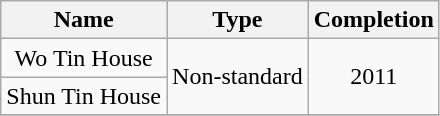<table class="wikitable" style="text-align: center">
<tr>
<th>Name </th>
<th>Type</th>
<th>Completion</th>
</tr>
<tr>
<td>Wo Tin House</td>
<td rowspan="2">Non-standard</td>
<td rowspan="2">2011</td>
</tr>
<tr>
<td>Shun Tin House</td>
</tr>
<tr>
</tr>
</table>
